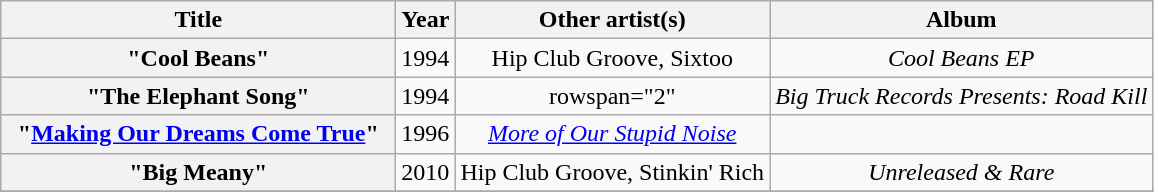<table class="wikitable plainrowheaders" style="text-align:center;">
<tr>
<th scope="col" style="width:16em;">Title</th>
<th scope="col">Year</th>
<th scope="col">Other artist(s)</th>
<th scope="col">Album</th>
</tr>
<tr>
<th scope="row">"Cool Beans"</th>
<td>1994</td>
<td>Hip Club Groove, Sixtoo</td>
<td><em>Cool Beans EP</em></td>
</tr>
<tr>
<th scope="row">"The Elephant Song"</th>
<td>1994</td>
<td>rowspan="2" </td>
<td><em>Big Truck Records Presents: Road Kill</em></td>
</tr>
<tr>
<th scope="row">"<a href='#'>Making Our Dreams Come True</a>"</th>
<td>1996</td>
<td><em><a href='#'>More of Our Stupid Noise</a></em></td>
</tr>
<tr>
<th scope="row">"Big Meany"</th>
<td>2010</td>
<td>Hip Club Groove, Stinkin' Rich</td>
<td><em>Unreleased & Rare</em></td>
</tr>
<tr>
</tr>
</table>
